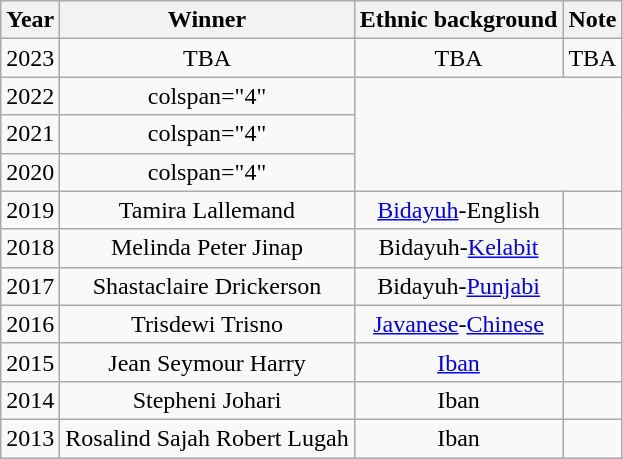<table class="wikitable" style="text-align:center">
<tr>
<th>Year</th>
<th>Winner</th>
<th>Ethnic background</th>
<th>Note</th>
</tr>
<tr>
<td>2023</td>
<td>TBA</td>
<td>TBA</td>
<td>TBA</td>
</tr>
<tr>
<td>2022</td>
<td>colspan="4" </td>
</tr>
<tr>
<td>2021</td>
<td>colspan="4" </td>
</tr>
<tr>
<td>2020</td>
<td>colspan="4" </td>
</tr>
<tr>
<td>2019</td>
<td>Tamira Lallemand</td>
<td><a href='#'>Bidayuh</a>-English</td>
<td></td>
</tr>
<tr>
<td>2018</td>
<td>Melinda Peter Jinap</td>
<td>Bidayuh-<a href='#'>Kelabit</a></td>
<td></td>
</tr>
<tr>
<td>2017</td>
<td>Shastaclaire Drickerson</td>
<td>Bidayuh-<a href='#'>Punjabi</a></td>
<td></td>
</tr>
<tr>
<td>2016</td>
<td>Trisdewi Trisno</td>
<td><a href='#'>Javanese</a>-<a href='#'>Chinese</a></td>
<td></td>
</tr>
<tr>
<td>2015</td>
<td>Jean Seymour Harry</td>
<td><a href='#'>Iban</a></td>
<td></td>
</tr>
<tr>
<td>2014</td>
<td>Stepheni Johari</td>
<td>Iban</td>
<td></td>
</tr>
<tr>
<td>2013</td>
<td>Rosalind Sajah Robert Lugah</td>
<td>Iban</td>
<td></td>
</tr>
</table>
